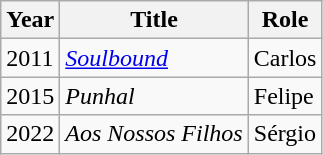<table class="wikitable">
<tr>
<th>Year</th>
<th>Title</th>
<th>Role</th>
</tr>
<tr>
<td>2011</td>
<td><em><a href='#'>Soulbound</a></em></td>
<td>Carlos</td>
</tr>
<tr>
<td>2015</td>
<td><em>Punhal</em></td>
<td>Felipe</td>
</tr>
<tr>
<td>2022</td>
<td><em>Aos Nossos Filhos</em></td>
<td>Sérgio </td>
</tr>
</table>
